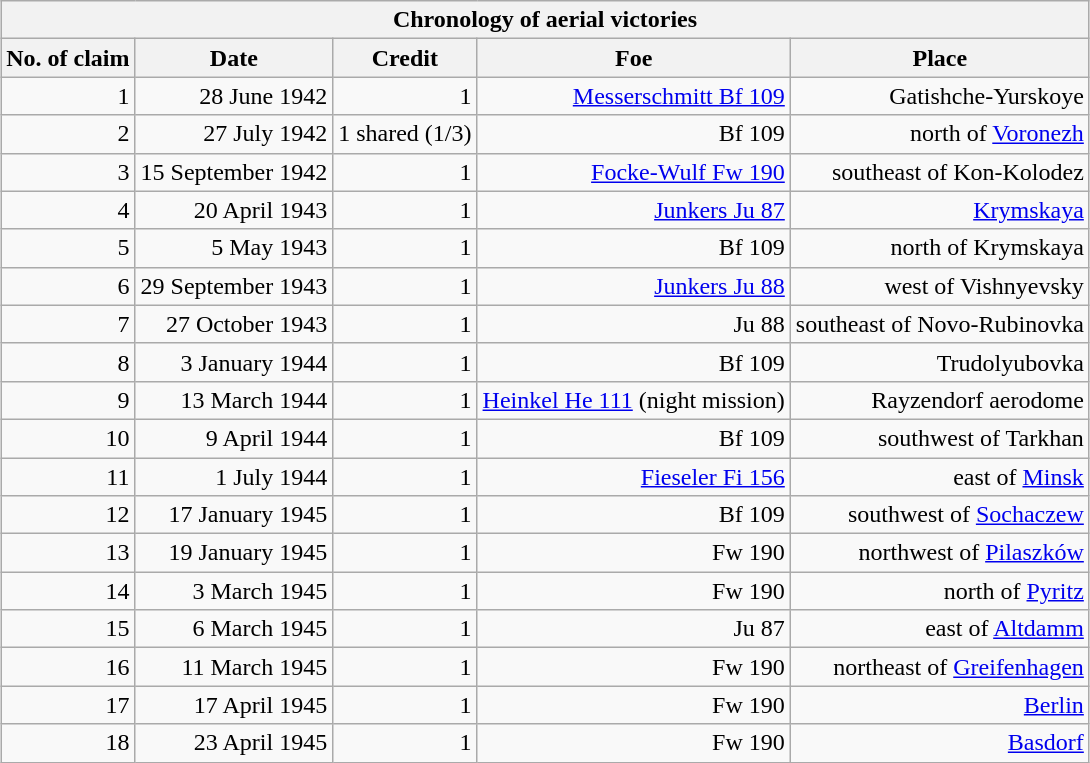<table class="wikitable plainrowheaders collapsible collapsed" style="margin-left: auto; margin-right: auto; border: none; text-align:right;">
<tr>
<th colspan="14">Chronology of aerial victories</th>
</tr>
<tr>
<th>No. of claim</th>
<th>Date</th>
<th>Credit</th>
<th>Foe</th>
<th>Place</th>
</tr>
<tr>
<td>1</td>
<td>28 June 1942</td>
<td>1</td>
<td><a href='#'>Messerschmitt Bf 109</a></td>
<td>Gatishche-Yurskoye</td>
</tr>
<tr>
<td>2</td>
<td>27 July 1942</td>
<td>1 shared (1/3)</td>
<td>Bf 109</td>
<td>north of <a href='#'>Voronezh</a></td>
</tr>
<tr>
<td>3</td>
<td>15 September 1942</td>
<td>1</td>
<td><a href='#'>Focke-Wulf Fw 190</a></td>
<td>southeast of Kon-Kolodez</td>
</tr>
<tr>
<td>4</td>
<td>20 April 1943</td>
<td>1</td>
<td><a href='#'>Junkers Ju 87</a></td>
<td><a href='#'>Krymskaya</a></td>
</tr>
<tr>
<td>5</td>
<td>5 May 1943</td>
<td>1</td>
<td>Bf 109</td>
<td>north of Krymskaya</td>
</tr>
<tr>
<td>6</td>
<td>29 September 1943</td>
<td>1</td>
<td><a href='#'>Junkers Ju 88</a></td>
<td>west of Vishnyevsky</td>
</tr>
<tr>
<td>7</td>
<td>27 October 1943</td>
<td>1</td>
<td>Ju 88</td>
<td>southeast of Novo-Rubinovka</td>
</tr>
<tr>
<td>8</td>
<td>3 January 1944</td>
<td>1</td>
<td>Bf 109</td>
<td>Trudolyubovka</td>
</tr>
<tr>
<td>9</td>
<td>13 March 1944</td>
<td>1</td>
<td><a href='#'>Heinkel He 111</a> (night mission)</td>
<td>Rayzendorf aerodome</td>
</tr>
<tr>
<td>10</td>
<td>9 April 1944</td>
<td>1</td>
<td>Bf 109</td>
<td>southwest of Tarkhan</td>
</tr>
<tr>
<td>11</td>
<td>1 July 1944</td>
<td>1</td>
<td><a href='#'>Fieseler Fi 156</a></td>
<td>east of <a href='#'>Minsk</a></td>
</tr>
<tr>
<td>12</td>
<td>17 January 1945</td>
<td>1</td>
<td>Bf 109</td>
<td>southwest of <a href='#'>Sochaczew</a></td>
</tr>
<tr>
<td>13</td>
<td>19 January 1945</td>
<td>1</td>
<td>Fw 190</td>
<td>northwest of <a href='#'>Pilaszków</a></td>
</tr>
<tr>
<td>14</td>
<td>3 March 1945</td>
<td>1</td>
<td>Fw 190</td>
<td>north of <a href='#'>Pyritz</a></td>
</tr>
<tr>
<td>15</td>
<td>6 March 1945</td>
<td>1</td>
<td>Ju 87</td>
<td>east of <a href='#'>Altdamm</a></td>
</tr>
<tr>
<td>16</td>
<td>11 March 1945</td>
<td>1</td>
<td>Fw 190</td>
<td>northeast of <a href='#'>Greifenhagen</a></td>
</tr>
<tr>
<td>17</td>
<td>17 April 1945</td>
<td>1</td>
<td>Fw 190</td>
<td><a href='#'>Berlin</a></td>
</tr>
<tr>
<td>18</td>
<td>23 April 1945</td>
<td>1</td>
<td>Fw 190</td>
<td><a href='#'>Basdorf</a></td>
</tr>
</table>
